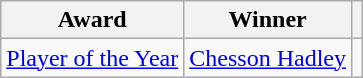<table class="wikitable">
<tr>
<th>Award</th>
<th>Winner</th>
<th></th>
</tr>
<tr>
<td><a href='#'>Player of the Year</a></td>
<td> <a href='#'>Chesson Hadley</a></td>
<td></td>
</tr>
</table>
